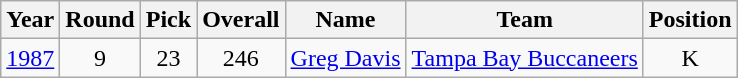<table class="wikitable sortable" style="text-align:center;">
<tr>
<th>Year</th>
<th>Round</th>
<th>Pick</th>
<th>Overall</th>
<th>Name</th>
<th>Team</th>
<th>Position</th>
</tr>
<tr>
<td><a href='#'>1987</a></td>
<td>9</td>
<td>23</td>
<td>246</td>
<td><a href='#'>Greg Davis</a></td>
<td><a href='#'>Tampa Bay Buccaneers</a></td>
<td>K</td>
</tr>
</table>
